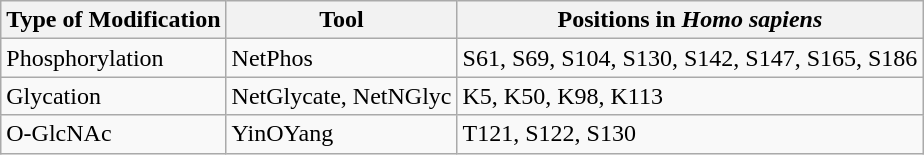<table class="wikitable">
<tr>
<th>Type of Modification</th>
<th>Tool</th>
<th>Positions in <em>Homo sapiens</em></th>
</tr>
<tr>
<td>Phosphorylation</td>
<td>NetPhos</td>
<td>S61, S69, S104, S130, S142, S147, S165, S186</td>
</tr>
<tr>
<td>Glycation</td>
<td>NetGlycate, NetNGlyc</td>
<td>K5, K50, K98, K113</td>
</tr>
<tr>
<td>O-GlcNAc</td>
<td>YinOYang</td>
<td>T121, S122, S130</td>
</tr>
</table>
